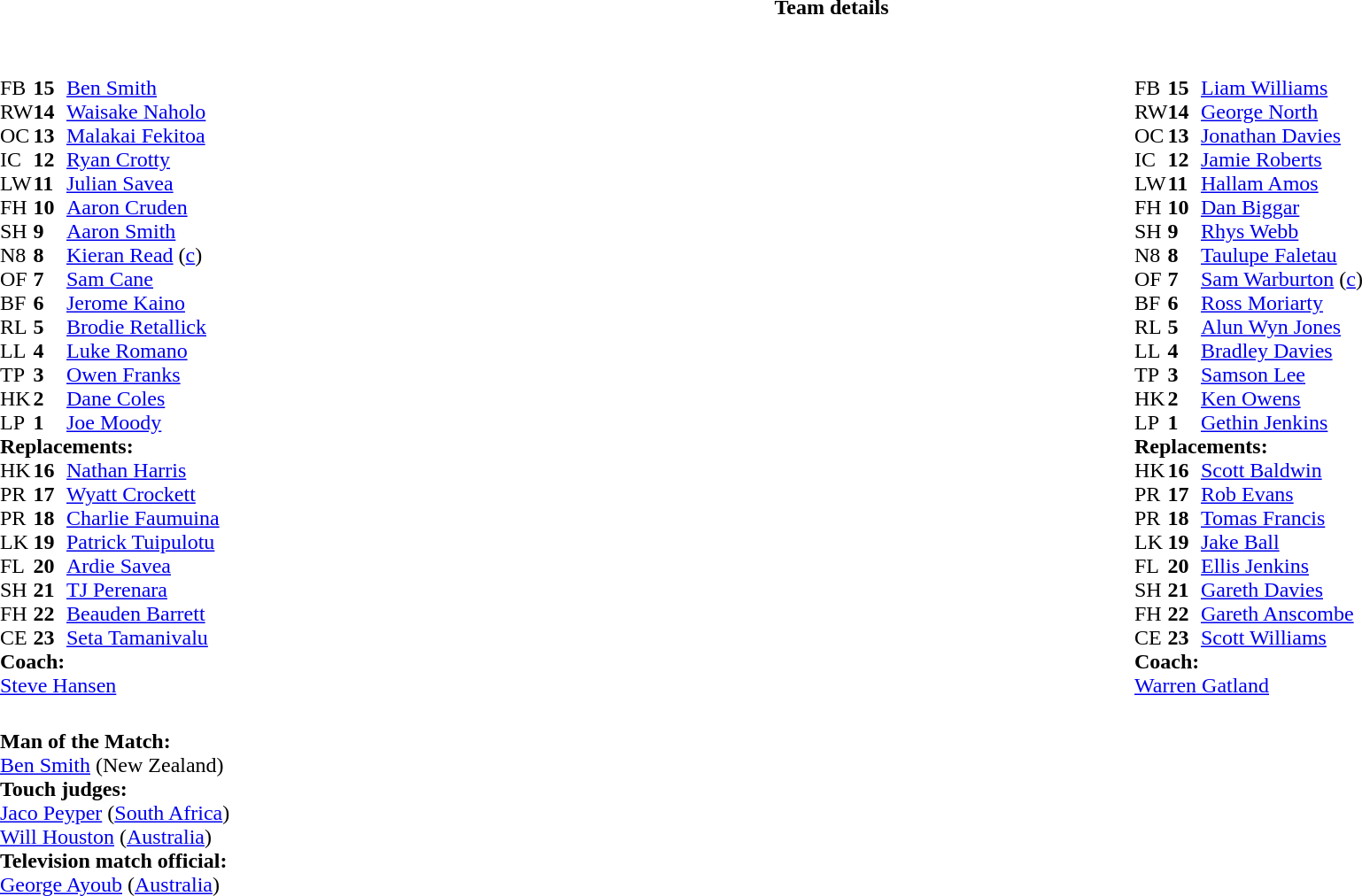<table border="0" width="100%" class="collapsible collapsed">
<tr>
<th>Team details</th>
</tr>
<tr>
<td><br><table style="width:100%;">
<tr>
<td style="vertical-align:top; width:50%"><br><table cellspacing="0" cellpadding="0">
<tr>
<th width="25"></th>
<th width="25"></th>
</tr>
<tr>
<td>FB</td>
<td><strong>15</strong></td>
<td><a href='#'>Ben Smith</a></td>
</tr>
<tr>
<td>RW</td>
<td><strong>14</strong></td>
<td><a href='#'>Waisake Naholo</a></td>
</tr>
<tr>
<td>OC</td>
<td><strong>13</strong></td>
<td><a href='#'>Malakai Fekitoa</a></td>
<td></td>
<td></td>
</tr>
<tr>
<td>IC</td>
<td><strong>12</strong></td>
<td><a href='#'>Ryan Crotty</a></td>
</tr>
<tr>
<td>LW</td>
<td><strong>11</strong></td>
<td><a href='#'>Julian Savea</a></td>
<td></td>
<td></td>
</tr>
<tr>
<td>FH</td>
<td><strong>10</strong></td>
<td><a href='#'>Aaron Cruden</a></td>
</tr>
<tr>
<td>SH</td>
<td><strong>9</strong></td>
<td><a href='#'>Aaron Smith</a></td>
<td></td>
<td></td>
</tr>
<tr>
<td>N8</td>
<td><strong>8</strong></td>
<td><a href='#'>Kieran Read</a> (<a href='#'>c</a>)</td>
</tr>
<tr>
<td>OF</td>
<td><strong>7</strong></td>
<td><a href='#'>Sam Cane</a></td>
<td></td>
<td></td>
</tr>
<tr>
<td>BF</td>
<td><strong>6</strong></td>
<td><a href='#'>Jerome Kaino</a></td>
</tr>
<tr>
<td>RL</td>
<td><strong>5</strong></td>
<td><a href='#'>Brodie Retallick</a></td>
</tr>
<tr>
<td>LL</td>
<td><strong>4</strong></td>
<td><a href='#'>Luke Romano</a></td>
<td></td>
<td></td>
</tr>
<tr>
<td>TP</td>
<td><strong>3</strong></td>
<td><a href='#'>Owen Franks</a></td>
<td></td>
<td></td>
</tr>
<tr>
<td>HK</td>
<td><strong>2</strong></td>
<td><a href='#'>Dane Coles</a></td>
<td></td>
<td></td>
</tr>
<tr>
<td>LP</td>
<td><strong>1</strong></td>
<td><a href='#'>Joe Moody</a></td>
<td></td>
<td></td>
</tr>
<tr>
<td colspan=3><strong>Replacements:</strong></td>
</tr>
<tr>
<td>HK</td>
<td><strong>16</strong></td>
<td><a href='#'>Nathan Harris</a></td>
<td></td>
<td></td>
</tr>
<tr>
<td>PR</td>
<td><strong>17</strong></td>
<td><a href='#'>Wyatt Crockett</a></td>
<td></td>
<td></td>
</tr>
<tr>
<td>PR</td>
<td><strong>18</strong></td>
<td><a href='#'>Charlie Faumuina</a></td>
<td></td>
<td></td>
</tr>
<tr>
<td>LK</td>
<td><strong>19</strong></td>
<td><a href='#'>Patrick Tuipulotu</a></td>
<td></td>
<td></td>
</tr>
<tr>
<td>FL</td>
<td><strong>20</strong></td>
<td><a href='#'>Ardie Savea</a></td>
<td></td>
<td></td>
</tr>
<tr>
<td>SH</td>
<td><strong>21</strong></td>
<td><a href='#'>TJ Perenara</a></td>
<td></td>
<td></td>
</tr>
<tr>
<td>FH</td>
<td><strong>22</strong></td>
<td><a href='#'>Beauden Barrett</a></td>
<td></td>
<td></td>
</tr>
<tr>
<td>CE</td>
<td><strong>23</strong></td>
<td><a href='#'>Seta Tamanivalu</a></td>
<td></td>
<td></td>
</tr>
<tr>
<td colspan=3><strong>Coach:</strong></td>
</tr>
<tr>
<td colspan="4"> <a href='#'>Steve Hansen</a></td>
</tr>
</table>
</td>
<td style="vertical-align:top; width:50%"><br><table cellspacing="0" cellpadding="0" style="margin:auto">
<tr>
<th width="25"></th>
<th width="25"></th>
</tr>
<tr>
<td>FB</td>
<td><strong>15</strong></td>
<td><a href='#'>Liam Williams</a></td>
<td></td>
<td></td>
</tr>
<tr>
<td>RW</td>
<td><strong>14</strong></td>
<td><a href='#'>George North</a></td>
<td></td>
<td></td>
</tr>
<tr>
<td>OC</td>
<td><strong>13</strong></td>
<td><a href='#'>Jonathan Davies</a></td>
</tr>
<tr>
<td>IC</td>
<td><strong>12</strong></td>
<td><a href='#'>Jamie Roberts</a></td>
<td></td>
<td></td>
</tr>
<tr>
<td>LW</td>
<td><strong>11</strong></td>
<td><a href='#'>Hallam Amos</a></td>
</tr>
<tr>
<td>FH</td>
<td><strong>10</strong></td>
<td><a href='#'>Dan Biggar</a></td>
</tr>
<tr>
<td>SH</td>
<td><strong>9</strong></td>
<td><a href='#'>Rhys Webb</a></td>
<td></td>
<td></td>
</tr>
<tr>
<td>N8</td>
<td><strong>8</strong></td>
<td><a href='#'>Taulupe Faletau</a></td>
</tr>
<tr>
<td>OF</td>
<td><strong>7</strong></td>
<td><a href='#'>Sam Warburton</a> (<a href='#'>c</a>)</td>
<td></td>
<td></td>
</tr>
<tr>
<td>BF</td>
<td><strong>6</strong></td>
<td><a href='#'>Ross Moriarty</a></td>
</tr>
<tr>
<td>RL</td>
<td><strong>5</strong></td>
<td><a href='#'>Alun Wyn Jones</a></td>
<td></td>
<td></td>
<td></td>
</tr>
<tr>
<td>LL</td>
<td><strong>4</strong></td>
<td><a href='#'>Bradley Davies</a></td>
<td></td>
<td></td>
<td></td>
<td></td>
</tr>
<tr>
<td>TP</td>
<td><strong>3</strong></td>
<td><a href='#'>Samson Lee</a></td>
<td></td>
<td></td>
</tr>
<tr>
<td>HK</td>
<td><strong>2</strong></td>
<td><a href='#'>Ken Owens</a></td>
<td></td>
<td></td>
</tr>
<tr>
<td>LP</td>
<td><strong>1</strong></td>
<td><a href='#'>Gethin Jenkins</a></td>
<td></td>
<td></td>
</tr>
<tr>
<td colspan=3><strong>Replacements:</strong></td>
</tr>
<tr>
<td>HK</td>
<td><strong>16</strong></td>
<td><a href='#'>Scott Baldwin</a></td>
<td></td>
<td></td>
</tr>
<tr>
<td>PR</td>
<td><strong>17</strong></td>
<td><a href='#'>Rob Evans</a></td>
<td></td>
<td></td>
</tr>
<tr>
<td>PR</td>
<td><strong>18</strong></td>
<td><a href='#'>Tomas Francis</a></td>
<td></td>
<td></td>
</tr>
<tr>
<td>LK</td>
<td><strong>19</strong></td>
<td><a href='#'>Jake Ball</a></td>
<td></td>
<td></td>
<td></td>
<td></td>
</tr>
<tr>
<td>FL</td>
<td><strong>20</strong></td>
<td><a href='#'>Ellis Jenkins</a></td>
<td></td>
<td></td>
</tr>
<tr>
<td>SH</td>
<td><strong>21</strong></td>
<td><a href='#'>Gareth Davies</a></td>
<td></td>
<td></td>
</tr>
<tr>
<td>FH</td>
<td><strong>22</strong></td>
<td><a href='#'>Gareth Anscombe</a></td>
<td></td>
<td></td>
</tr>
<tr>
<td>CE</td>
<td><strong>23</strong></td>
<td><a href='#'>Scott Williams</a></td>
<td></td>
<td></td>
</tr>
<tr>
<td colspan=3><strong>Coach:</strong></td>
</tr>
<tr>
<td colspan="4"> <a href='#'>Warren Gatland</a></td>
</tr>
</table>
</td>
</tr>
</table>
<table style="width:100%">
<tr>
<td><br><strong>Man of the Match:</strong>
<br><a href='#'>Ben Smith</a> (New Zealand)<br><strong>Touch judges:</strong>
<br><a href='#'>Jaco Peyper</a> (<a href='#'>South Africa</a>)
<br><a href='#'>Will Houston</a> (<a href='#'>Australia</a>)
<br><strong>Television match official:</strong>
<br><a href='#'>George Ayoub</a> (<a href='#'>Australia</a>)</td>
</tr>
</table>
</td>
</tr>
</table>
